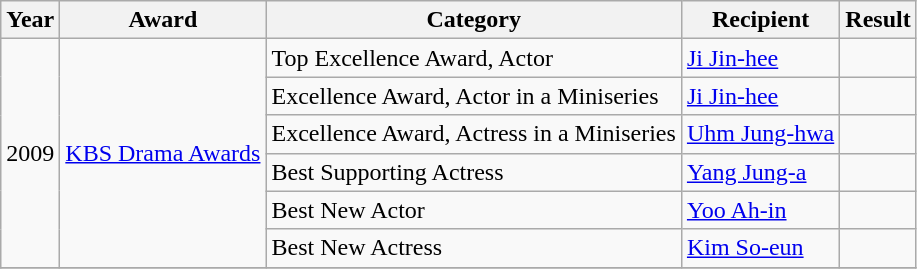<table class="wikitable">
<tr>
<th>Year</th>
<th>Award</th>
<th>Category</th>
<th>Recipient</th>
<th>Result</th>
</tr>
<tr>
<td rowspan=6>2009</td>
<td rowspan=6><a href='#'>KBS Drama Awards</a></td>
<td>Top Excellence Award, Actor</td>
<td><a href='#'>Ji Jin-hee</a></td>
<td></td>
</tr>
<tr>
<td>Excellence Award, Actor in a Miniseries</td>
<td><a href='#'>Ji Jin-hee</a></td>
<td></td>
</tr>
<tr>
<td>Excellence Award, Actress in a Miniseries</td>
<td><a href='#'>Uhm Jung-hwa</a></td>
<td></td>
</tr>
<tr>
<td>Best Supporting Actress</td>
<td><a href='#'>Yang Jung-a</a></td>
<td></td>
</tr>
<tr>
<td>Best New Actor</td>
<td><a href='#'>Yoo Ah-in</a></td>
<td></td>
</tr>
<tr>
<td>Best New Actress</td>
<td><a href='#'>Kim So-eun</a></td>
<td></td>
</tr>
<tr>
</tr>
</table>
